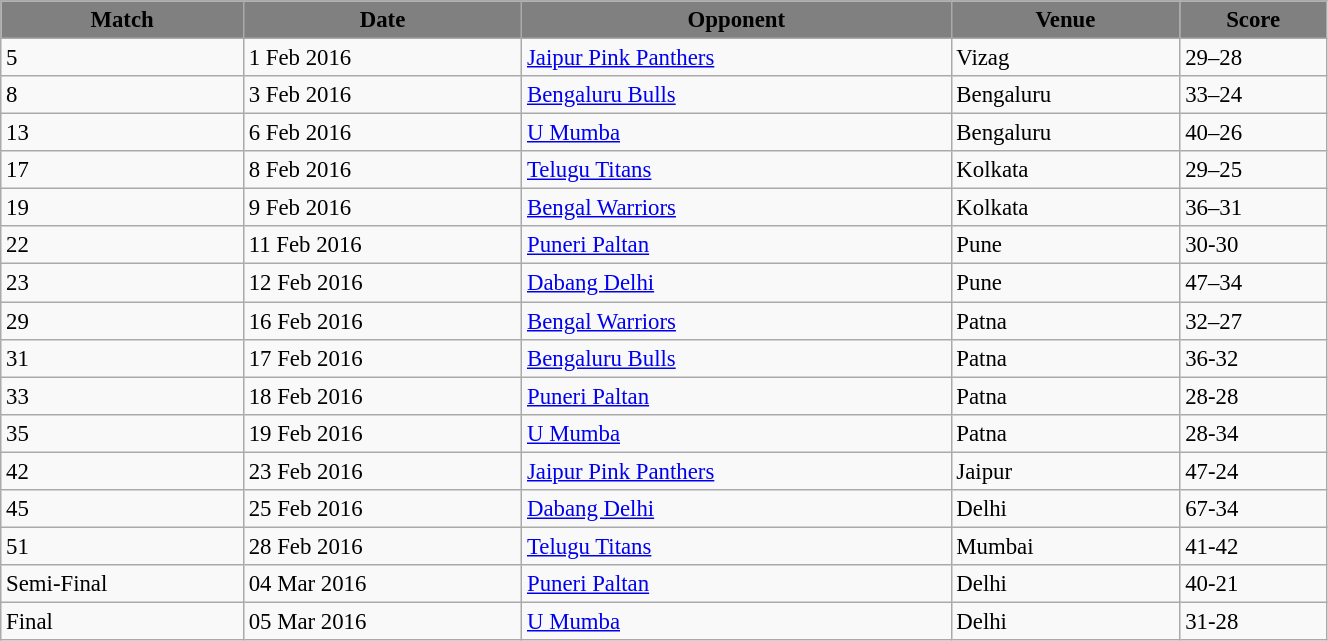<table class="wikitable"  style="font-size:95%; width:70%;">
<tr>
<th style="background:Grey; color:Black; text-align:center;">Match</th>
<th style="background:Grey; color:Black; text-align:center;">Date</th>
<th style="background:Grey; color:Black; text-align:center;">Opponent</th>
<th style="background:Grey; color:Black; text-align:center;">Venue</th>
<th style="background:Grey; color:Black; text-align:center;">Score</th>
</tr>
<tr>
<td>5</td>
<td>1 Feb 2016</td>
<td><a href='#'>Jaipur Pink Panthers</a></td>
<td>Vizag</td>
<td>29–28</td>
</tr>
<tr>
<td>8</td>
<td>3 Feb 2016</td>
<td><a href='#'>Bengaluru Bulls</a></td>
<td>Bengaluru</td>
<td>33–24</td>
</tr>
<tr>
<td>13</td>
<td>6 Feb 2016</td>
<td><a href='#'>U Mumba</a></td>
<td>Bengaluru</td>
<td>40–26</td>
</tr>
<tr>
<td>17</td>
<td>8 Feb 2016</td>
<td><a href='#'>Telugu Titans</a></td>
<td>Kolkata</td>
<td>29–25</td>
</tr>
<tr>
<td>19</td>
<td>9 Feb 2016</td>
<td><a href='#'>Bengal Warriors</a></td>
<td>Kolkata</td>
<td>36–31</td>
</tr>
<tr>
<td>22</td>
<td>11 Feb 2016</td>
<td><a href='#'>Puneri Paltan</a></td>
<td>Pune</td>
<td>30-30</td>
</tr>
<tr>
<td>23</td>
<td>12 Feb 2016</td>
<td><a href='#'>Dabang Delhi</a></td>
<td>Pune</td>
<td>47–34</td>
</tr>
<tr>
<td>29</td>
<td>16 Feb 2016</td>
<td><a href='#'>Bengal Warriors</a></td>
<td>Patna</td>
<td>32–27</td>
</tr>
<tr>
<td>31</td>
<td>17 Feb 2016</td>
<td><a href='#'>Bengaluru Bulls</a></td>
<td>Patna</td>
<td>36-32</td>
</tr>
<tr>
<td>33</td>
<td>18 Feb 2016</td>
<td><a href='#'>Puneri Paltan</a></td>
<td>Patna</td>
<td>28-28</td>
</tr>
<tr>
<td>35</td>
<td>19 Feb 2016</td>
<td><a href='#'>U Mumba</a></td>
<td>Patna</td>
<td>28-34</td>
</tr>
<tr>
<td>42</td>
<td>23 Feb 2016</td>
<td><a href='#'>Jaipur Pink Panthers</a></td>
<td>Jaipur</td>
<td>47-24</td>
</tr>
<tr>
<td>45</td>
<td>25 Feb 2016</td>
<td><a href='#'>Dabang Delhi</a></td>
<td>Delhi</td>
<td>67-34</td>
</tr>
<tr>
<td>51</td>
<td>28 Feb 2016</td>
<td><a href='#'>Telugu Titans</a></td>
<td>Mumbai</td>
<td>41-42</td>
</tr>
<tr>
<td>Semi-Final</td>
<td>04 Mar 2016</td>
<td><a href='#'>Puneri Paltan</a></td>
<td>Delhi</td>
<td>40-21</td>
</tr>
<tr>
<td>Final</td>
<td>05 Mar 2016</td>
<td><a href='#'>U Mumba</a></td>
<td>Delhi</td>
<td>31-28</td>
</tr>
</table>
